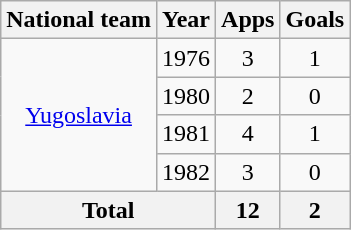<table class="wikitable" style="text-align:center">
<tr>
<th>National team</th>
<th>Year</th>
<th>Apps</th>
<th>Goals</th>
</tr>
<tr>
<td rowspan="4"><a href='#'>Yugoslavia</a></td>
<td>1976</td>
<td>3</td>
<td>1</td>
</tr>
<tr>
<td>1980</td>
<td>2</td>
<td>0</td>
</tr>
<tr>
<td>1981</td>
<td>4</td>
<td>1</td>
</tr>
<tr>
<td>1982</td>
<td>3</td>
<td>0</td>
</tr>
<tr>
<th colspan="2">Total</th>
<th>12</th>
<th>2</th>
</tr>
</table>
